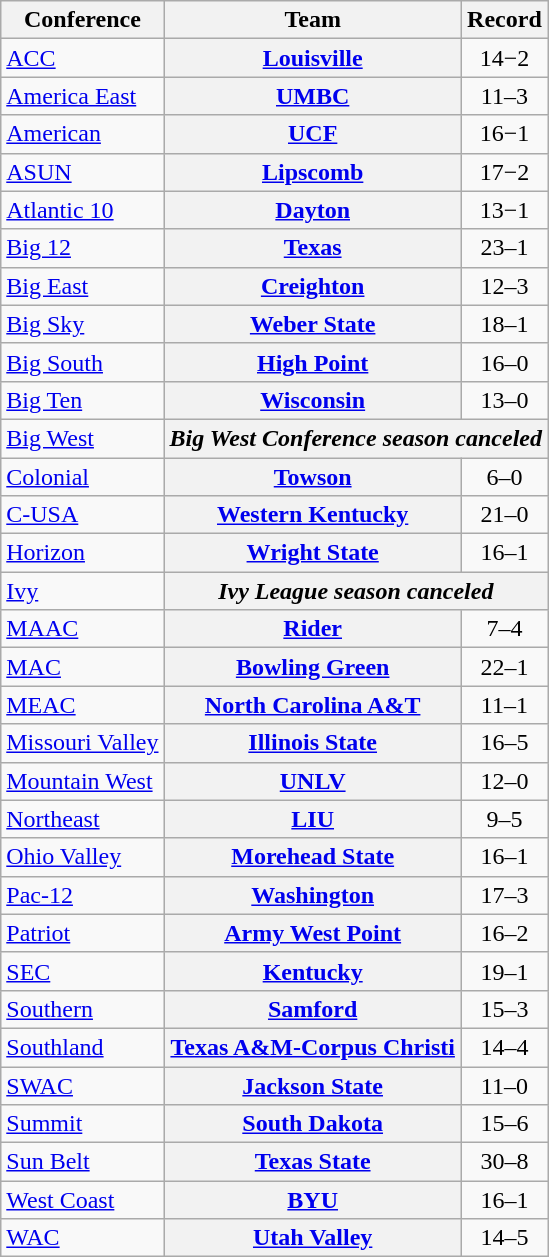<table class="wikitable sortable plainrowheaders" style="text-align:center;">
<tr>
<th scope="col">Conference</th>
<th scope="col">Team</th>
<th scope="col" data-sort-type="number">Record</th>
</tr>
<tr>
<td align=left><a href='#'>ACC</a></td>
<th scope="row" style="text-align:center"><a href='#'>Louisville</a></th>
<td align=center>14−2</td>
</tr>
<tr>
<td align=left><a href='#'>America East</a></td>
<th scope="row" style="text-align:center"><a href='#'>UMBC</a></th>
<td align=center>11–3</td>
</tr>
<tr>
<td align=left><a href='#'>American</a></td>
<th scope="row" style="text-align:center"><a href='#'>UCF</a></th>
<td align=center>16−1</td>
</tr>
<tr>
<td align=left><a href='#'>ASUN</a></td>
<th scope="row" style="text-align:center"><a href='#'>Lipscomb</a></th>
<td align=center>17−2</td>
</tr>
<tr>
<td align=left><a href='#'>Atlantic 10</a></td>
<th scope="row" style="text-align:center"><a href='#'>Dayton</a></th>
<td align=center>13−1</td>
</tr>
<tr>
<td align=left><a href='#'>Big 12</a></td>
<th scope="row" style="text-align:center"><a href='#'>Texas</a></th>
<td align=center>23–1</td>
</tr>
<tr>
<td align=left><a href='#'>Big East</a></td>
<th scope="row" style="text-align:center"><a href='#'>Creighton</a></th>
<td align=center>12–3</td>
</tr>
<tr>
<td align=left><a href='#'>Big Sky</a></td>
<th scope="row" style="text-align:center"><a href='#'>Weber State</a></th>
<td align=center>18–1</td>
</tr>
<tr>
<td align=left><a href='#'>Big South</a></td>
<th scope="row" style="text-align:center"><a href='#'>High Point</a></th>
<td align=center>16–0</td>
</tr>
<tr>
<td align=left><a href='#'>Big Ten</a></td>
<th scope="row" style="text-align:center"><a href='#'>Wisconsin</a></th>
<td align=center>13–0</td>
</tr>
<tr>
<td align=left><a href='#'>Big West</a></td>
<th scope="row"style="text-align:center"colspan=2><em>Big West Conference season canceled</em></th>
</tr>
<tr>
<td align=left><a href='#'>Colonial</a></td>
<th scope="row" style="text-align:center"><a href='#'>Towson</a></th>
<td align=center>6–0</td>
</tr>
<tr>
<td align=left><a href='#'>C-USA</a></td>
<th scope="row" style="text-align:center"><a href='#'>Western Kentucky</a></th>
<td align=center>21–0</td>
</tr>
<tr>
<td align=left><a href='#'>Horizon</a></td>
<th scope="row" style="text-align:center"><a href='#'>Wright State</a></th>
<td align=center>16–1</td>
</tr>
<tr>
<td align=left><a href='#'>Ivy</a></td>
<th scope="row"style="text-align:center"colspan=2><em>Ivy League season canceled</em></th>
</tr>
<tr>
<td align=left><a href='#'>MAAC</a></td>
<th scope="row" style="text-align:center"><a href='#'>Rider</a></th>
<td align=center>7–4</td>
</tr>
<tr>
<td align=left><a href='#'>MAC</a></td>
<th scope="row" style="text-align:center"><a href='#'>Bowling Green</a></th>
<td align=center>22–1</td>
</tr>
<tr>
<td align=left><a href='#'>MEAC</a></td>
<th scope="row" style="text-align:center"><a href='#'>North Carolina A&T</a></th>
<td align=center>11–1</td>
</tr>
<tr>
<td align=left><a href='#'>Missouri Valley</a></td>
<th scope="row" style="text-align:center"><a href='#'>Illinois State</a></th>
<td align=center>16–5</td>
</tr>
<tr>
<td align=left><a href='#'>Mountain West</a></td>
<th scope="row" style="text-align:center"><a href='#'>UNLV</a></th>
<td align=center>12–0</td>
</tr>
<tr>
<td align=left><a href='#'>Northeast</a></td>
<th scope="row" style="text-align:center"><a href='#'>LIU</a></th>
<td align=center>9–5</td>
</tr>
<tr>
<td align=left><a href='#'>Ohio Valley</a></td>
<th scope="row" style="text-align:center"><a href='#'>Morehead State</a></th>
<td align=center>16–1</td>
</tr>
<tr>
<td align=left><a href='#'>Pac-12</a></td>
<th scope="row" style="text-align:center"><a href='#'>Washington</a></th>
<td align=center>17–3</td>
</tr>
<tr>
<td align=left><a href='#'>Patriot</a></td>
<th scope="row" style="text-align:center"><a href='#'>Army West Point</a></th>
<td align=center>16–2</td>
</tr>
<tr>
<td align=left><a href='#'>SEC</a></td>
<th scope="row" style="text-align:center"><a href='#'>Kentucky</a></th>
<td align=center>19–1</td>
</tr>
<tr>
<td align=left><a href='#'>Southern</a></td>
<th scope="row" style="text-align:center"><a href='#'>Samford</a></th>
<td align=center>15–3</td>
</tr>
<tr>
<td align=left><a href='#'>Southland</a></td>
<th scope="row" style="text-align:center"><a href='#'>Texas A&M-Corpus Christi</a></th>
<td align=center>14–4</td>
</tr>
<tr>
<td align=left><a href='#'>SWAC</a></td>
<th scope="row" style="text-align:center"><a href='#'>Jackson State</a></th>
<td align=center>11–0</td>
</tr>
<tr>
<td align=left><a href='#'>Summit</a></td>
<th scope="row" style="text-align:center"><a href='#'>South Dakota</a></th>
<td align=center>15–6</td>
</tr>
<tr>
<td align=left><a href='#'>Sun Belt</a></td>
<th scope="row" style="text-align:center"><a href='#'>Texas State</a></th>
<td align=center>30–8</td>
</tr>
<tr>
<td align=left><a href='#'>West Coast</a></td>
<th scope="row" style="text-align:center"><a href='#'>BYU</a></th>
<td align=center>16–1</td>
</tr>
<tr>
<td align=left><a href='#'>WAC</a></td>
<th scope="row" style="text-align:center"><a href='#'>Utah Valley</a></th>
<td align=center>14–5</td>
</tr>
</table>
